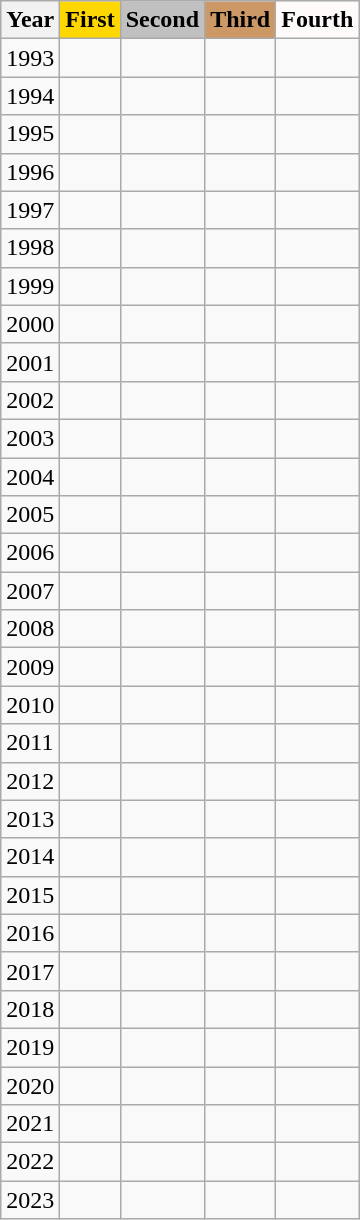<table class="wikitable">
<tr>
<th>Year</th>
<th style="background-color:gold;">First</th>
<th style="background-color:silver;">Second</th>
<th style="background-color:#c96;">Third</th>
<th style="background-color:snow;">Fourth</th>
</tr>
<tr>
<td>1993</td>
<td></td>
<td></td>
<td></td>
<td></td>
</tr>
<tr>
<td>1994</td>
<td></td>
<td></td>
<td></td>
<td></td>
</tr>
<tr>
<td>1995</td>
<td></td>
<td></td>
<td></td>
<td></td>
</tr>
<tr>
<td>1996</td>
<td></td>
<td></td>
<td></td>
<td></td>
</tr>
<tr>
<td>1997</td>
<td></td>
<td></td>
<td></td>
<td></td>
</tr>
<tr>
<td>1998</td>
<td></td>
<td></td>
<td></td>
<td></td>
</tr>
<tr>
<td>1999</td>
<td></td>
<td></td>
<td></td>
<td></td>
</tr>
<tr>
<td>2000</td>
<td></td>
<td></td>
<td></td>
<td></td>
</tr>
<tr>
<td>2001</td>
<td></td>
<td></td>
<td></td>
<td></td>
</tr>
<tr>
<td>2002</td>
<td></td>
<td></td>
<td></td>
<td></td>
</tr>
<tr>
<td>2003</td>
<td></td>
<td></td>
<td></td>
<td></td>
</tr>
<tr>
<td>2004</td>
<td></td>
<td></td>
<td></td>
<td></td>
</tr>
<tr>
<td>2005</td>
<td></td>
<td></td>
<td></td>
<td></td>
</tr>
<tr>
<td>2006</td>
<td></td>
<td></td>
<td></td>
<td></td>
</tr>
<tr>
<td>2007</td>
<td></td>
<td></td>
<td></td>
<td></td>
</tr>
<tr>
<td>2008</td>
<td></td>
<td></td>
<td></td>
<td></td>
</tr>
<tr>
<td>2009</td>
<td></td>
<td></td>
<td></td>
<td></td>
</tr>
<tr>
<td>2010</td>
<td></td>
<td></td>
<td></td>
<td></td>
</tr>
<tr>
<td>2011</td>
<td></td>
<td></td>
<td></td>
<td></td>
</tr>
<tr>
<td>2012</td>
<td></td>
<td></td>
<td></td>
<td></td>
</tr>
<tr>
<td>2013</td>
<td></td>
<td></td>
<td></td>
<td></td>
</tr>
<tr>
<td>2014</td>
<td></td>
<td></td>
<td></td>
<td></td>
</tr>
<tr>
<td>2015</td>
<td></td>
<td></td>
<td></td>
<td></td>
</tr>
<tr>
<td>2016</td>
<td></td>
<td></td>
<td></td>
<td></td>
</tr>
<tr>
<td>2017</td>
<td></td>
<td></td>
<td></td>
<td></td>
</tr>
<tr>
<td>2018</td>
<td></td>
<td></td>
<td></td>
<td></td>
</tr>
<tr>
<td>2019</td>
<td></td>
<td></td>
<td></td>
<td></td>
</tr>
<tr>
<td>2020</td>
<td></td>
<td></td>
<td></td>
<td></td>
</tr>
<tr>
<td>2021</td>
<td></td>
<td></td>
<td></td>
<td></td>
</tr>
<tr>
<td>2022</td>
<td></td>
<td></td>
<td></td>
<td></td>
</tr>
<tr>
<td>2023</td>
<td></td>
<td></td>
<td></td>
<td></td>
</tr>
</table>
